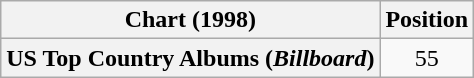<table class="wikitable plainrowheaders" style="text-align:center">
<tr>
<th scope="col">Chart (1998)</th>
<th scope="col">Position</th>
</tr>
<tr>
<th scope="row">US Top Country Albums (<em>Billboard</em>)</th>
<td>55</td>
</tr>
</table>
